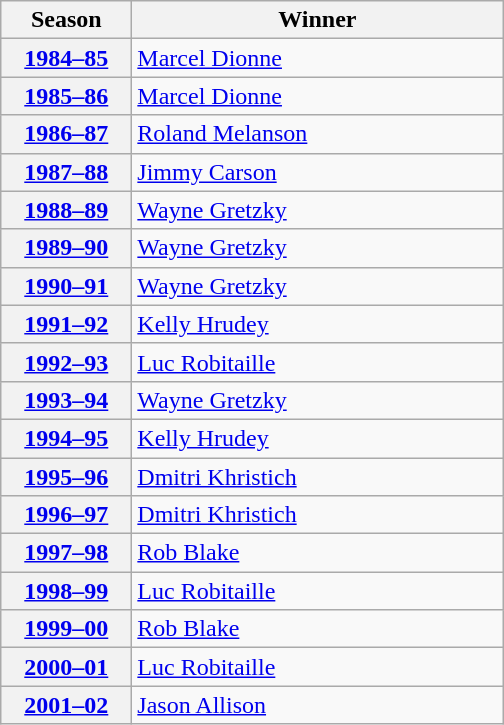<table class="wikitable">
<tr>
<th scope="col" style="width:5em">Season</th>
<th scope="col" style="width:15em">Winner</th>
</tr>
<tr>
<th scope="row"><a href='#'>1984–85</a></th>
<td><a href='#'>Marcel Dionne</a></td>
</tr>
<tr>
<th scope="row"><a href='#'>1985–86</a></th>
<td><a href='#'>Marcel Dionne</a></td>
</tr>
<tr>
<th scope="row"><a href='#'>1986–87</a></th>
<td><a href='#'>Roland Melanson</a></td>
</tr>
<tr>
<th scope="row"><a href='#'>1987–88</a></th>
<td><a href='#'>Jimmy Carson</a></td>
</tr>
<tr>
<th scope="row"><a href='#'>1988–89</a></th>
<td><a href='#'>Wayne Gretzky</a></td>
</tr>
<tr>
<th scope="row"><a href='#'>1989–90</a></th>
<td><a href='#'>Wayne Gretzky</a></td>
</tr>
<tr>
<th scope="row"><a href='#'>1990–91</a></th>
<td><a href='#'>Wayne Gretzky</a></td>
</tr>
<tr>
<th scope="row"><a href='#'>1991–92</a></th>
<td><a href='#'>Kelly Hrudey</a></td>
</tr>
<tr>
<th scope="row"><a href='#'>1992–93</a></th>
<td><a href='#'>Luc Robitaille</a></td>
</tr>
<tr>
<th scope="row"><a href='#'>1993–94</a></th>
<td><a href='#'>Wayne Gretzky</a></td>
</tr>
<tr>
<th scope="row"><a href='#'>1994–95</a></th>
<td><a href='#'>Kelly Hrudey</a></td>
</tr>
<tr>
<th scope="row"><a href='#'>1995–96</a></th>
<td><a href='#'>Dmitri Khristich</a></td>
</tr>
<tr>
<th scope="row"><a href='#'>1996–97</a></th>
<td><a href='#'>Dmitri Khristich</a></td>
</tr>
<tr>
<th scope="row"><a href='#'>1997–98</a></th>
<td><a href='#'>Rob Blake</a></td>
</tr>
<tr>
<th scope="row"><a href='#'>1998–99</a></th>
<td><a href='#'>Luc Robitaille</a></td>
</tr>
<tr>
<th scope="row"><a href='#'>1999–00</a></th>
<td><a href='#'>Rob Blake</a></td>
</tr>
<tr>
<th scope="row"><a href='#'>2000–01</a></th>
<td><a href='#'>Luc Robitaille</a></td>
</tr>
<tr>
<th scope="row"><a href='#'>2001–02</a></th>
<td><a href='#'>Jason Allison</a></td>
</tr>
</table>
